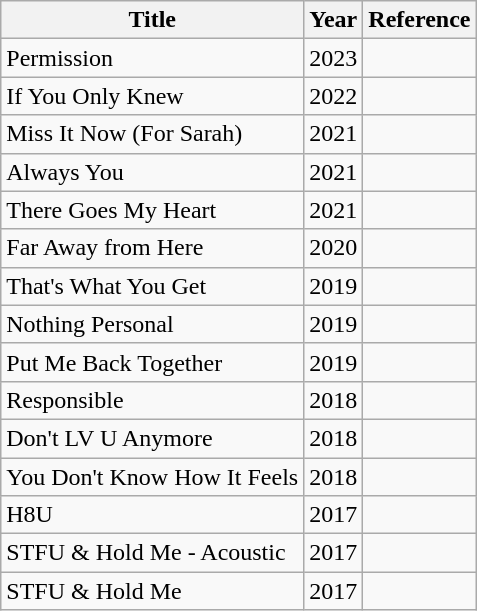<table class="wikitable">
<tr>
<th>Title</th>
<th>Year</th>
<th>Reference</th>
</tr>
<tr>
<td>Permission</td>
<td>2023</td>
<td></td>
</tr>
<tr>
<td>If You Only Knew</td>
<td>2022</td>
<td></td>
</tr>
<tr>
<td>Miss It Now (For Sarah)</td>
<td>2021</td>
<td></td>
</tr>
<tr>
<td>Always You</td>
<td>2021</td>
<td></td>
</tr>
<tr>
<td>There Goes My Heart</td>
<td>2021</td>
<td></td>
</tr>
<tr>
<td>Far Away from Here</td>
<td>2020</td>
<td></td>
</tr>
<tr>
<td>That's What You Get</td>
<td>2019</td>
<td></td>
</tr>
<tr>
<td>Nothing Personal</td>
<td>2019</td>
<td></td>
</tr>
<tr>
<td>Put Me Back Together</td>
<td>2019</td>
<td></td>
</tr>
<tr>
<td>Responsible</td>
<td>2018</td>
<td></td>
</tr>
<tr>
<td>Don't LV U Anymore</td>
<td>2018</td>
<td></td>
</tr>
<tr>
<td>You Don't Know How It Feels</td>
<td>2018</td>
<td></td>
</tr>
<tr>
<td>H8U</td>
<td>2017</td>
<td></td>
</tr>
<tr>
<td>STFU & Hold Me - Acoustic</td>
<td>2017</td>
<td></td>
</tr>
<tr>
<td>STFU & Hold Me</td>
<td>2017</td>
<td></td>
</tr>
</table>
